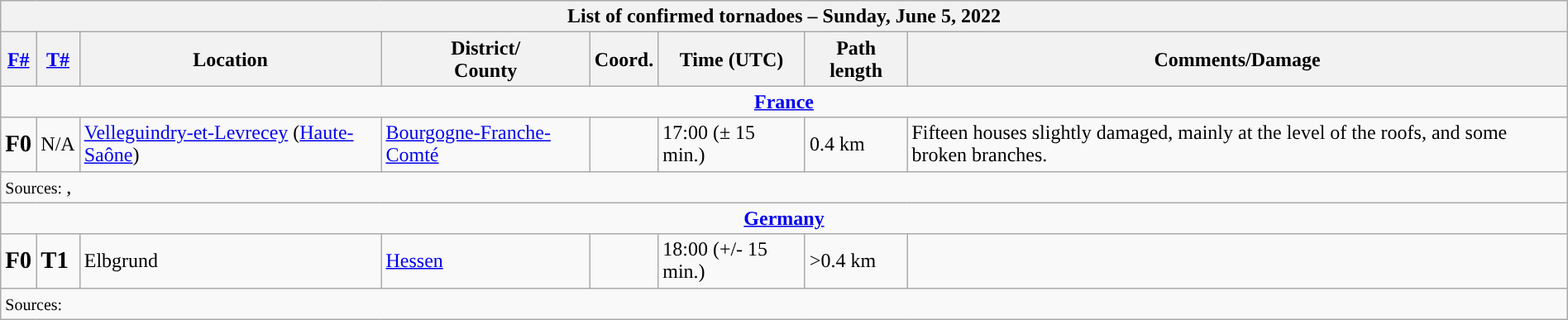<table class="wikitable collapsible" width="100%">
<tr>
<th colspan="8">List of confirmed tornadoes – Sunday, June 5, 2022</th>
</tr>
<tr>
<th><a href='#'>F#</a></th>
<th><a href='#'>T#</a></th>
<th>Location</th>
<th>District/<br>County</th>
<th>Coord.</th>
<th>Time (UTC)</th>
<th>Path length</th>
<th>Comments/Damage</th>
</tr>
<tr>
<td colspan="8" align=center><strong><a href='#'>France</a></strong></td>
</tr>
<tr>
<td><big><strong>F0</strong></big></td>
<td>N/A</td>
<td><a href='#'>Velleguindry-et-Levrecey</a> (<a href='#'>Haute-Saône</a>)</td>
<td><a href='#'>Bourgogne-Franche-Comté</a></td>
<td></td>
<td>17:00 (± 15 min.)</td>
<td>0.4 km</td>
<td>Fifteen houses slightly damaged, mainly at the level of the roofs, and some broken branches.</td>
</tr>
<tr>
<td colspan="8"><small>Sources:  </small>, <small> </small></td>
</tr>
<tr>
<td colspan="8" align=center><strong><a href='#'>Germany</a></strong></td>
</tr>
<tr>
<td><big><strong>F0</strong></big></td>
<td><big><strong>T1</strong></big></td>
<td>Elbgrund</td>
<td><a href='#'>Hessen</a></td>
<td></td>
<td>18:00 (+/- 15 min.)</td>
<td>>0.4 km</td>
<td></td>
</tr>
<tr>
<td colspan="8"><small>Sources:  </small></td>
</tr>
</table>
